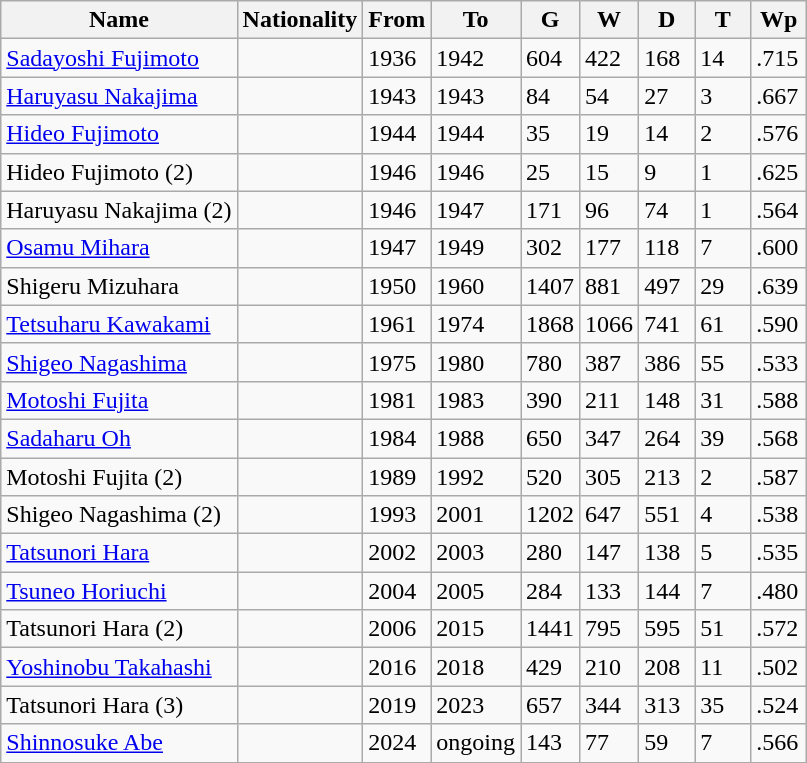<table class="wikitable sortable">
<tr>
<th>Name</th>
<th>Nationality</th>
<th>From</th>
<th>To</th>
<th width=30>G</th>
<th width=30>W</th>
<th width=30>D</th>
<th width=30>T</th>
<th width=30>Wp</th>
</tr>
<tr>
<td><a href='#'>Sadayoshi Fujimoto</a></td>
<td></td>
<td>1936</td>
<td>1942</td>
<td>604</td>
<td>422</td>
<td>168</td>
<td>14</td>
<td>.715</td>
</tr>
<tr>
<td><a href='#'>Haruyasu Nakajima</a></td>
<td></td>
<td>1943</td>
<td>1943</td>
<td>84</td>
<td>54</td>
<td>27</td>
<td>3</td>
<td>.667</td>
</tr>
<tr>
<td><a href='#'>Hideo Fujimoto</a></td>
<td></td>
<td>1944</td>
<td>1944</td>
<td>35</td>
<td>19</td>
<td>14</td>
<td>2</td>
<td>.576</td>
</tr>
<tr>
<td>Hideo Fujimoto (2)</td>
<td></td>
<td>1946</td>
<td>1946</td>
<td>25</td>
<td>15</td>
<td>9</td>
<td>1</td>
<td>.625</td>
</tr>
<tr>
<td>Haruyasu Nakajima (2)</td>
<td></td>
<td>1946</td>
<td>1947</td>
<td>171</td>
<td>96</td>
<td>74</td>
<td>1</td>
<td>.564</td>
</tr>
<tr>
<td><a href='#'>Osamu Mihara</a></td>
<td></td>
<td>1947</td>
<td>1949</td>
<td>302</td>
<td>177</td>
<td>118</td>
<td>7</td>
<td>.600</td>
</tr>
<tr>
<td>Shigeru Mizuhara</td>
<td></td>
<td>1950</td>
<td>1960</td>
<td>1407</td>
<td>881</td>
<td>497</td>
<td>29</td>
<td>.639</td>
</tr>
<tr>
<td><a href='#'>Tetsuharu Kawakami</a></td>
<td></td>
<td>1961</td>
<td>1974</td>
<td>1868</td>
<td>1066</td>
<td>741</td>
<td>61</td>
<td>.590</td>
</tr>
<tr>
<td><a href='#'>Shigeo Nagashima</a></td>
<td></td>
<td>1975</td>
<td>1980</td>
<td>780</td>
<td>387</td>
<td>386</td>
<td>55</td>
<td>.533</td>
</tr>
<tr>
<td><a href='#'>Motoshi Fujita</a></td>
<td></td>
<td>1981</td>
<td>1983</td>
<td>390</td>
<td>211</td>
<td>148</td>
<td>31</td>
<td>.588</td>
</tr>
<tr>
<td><a href='#'>Sadaharu Oh</a></td>
<td></td>
<td>1984</td>
<td>1988</td>
<td>650</td>
<td>347</td>
<td>264</td>
<td>39</td>
<td>.568</td>
</tr>
<tr>
<td>Motoshi Fujita (2)</td>
<td></td>
<td>1989</td>
<td>1992</td>
<td>520</td>
<td>305</td>
<td>213</td>
<td>2</td>
<td>.587</td>
</tr>
<tr>
<td>Shigeo Nagashima (2)</td>
<td></td>
<td>1993</td>
<td>2001</td>
<td>1202</td>
<td>647</td>
<td>551</td>
<td>4</td>
<td>.538</td>
</tr>
<tr>
<td><a href='#'>Tatsunori Hara</a></td>
<td></td>
<td>2002</td>
<td>2003</td>
<td>280</td>
<td>147</td>
<td>138</td>
<td>5</td>
<td>.535</td>
</tr>
<tr>
<td><a href='#'>Tsuneo Horiuchi</a></td>
<td></td>
<td>2004</td>
<td>2005</td>
<td>284</td>
<td>133</td>
<td>144</td>
<td>7</td>
<td>.480</td>
</tr>
<tr>
<td>Tatsunori Hara (2)</td>
<td></td>
<td>2006</td>
<td>2015</td>
<td>1441</td>
<td>795</td>
<td>595</td>
<td>51</td>
<td>.572</td>
</tr>
<tr>
<td><a href='#'>Yoshinobu Takahashi</a></td>
<td></td>
<td>2016</td>
<td>2018</td>
<td>429</td>
<td>210</td>
<td>208</td>
<td>11</td>
<td>.502</td>
</tr>
<tr>
<td>Tatsunori Hara (3)</td>
<td></td>
<td>2019</td>
<td>2023</td>
<td>657</td>
<td>344</td>
<td>313</td>
<td>35</td>
<td>.524</td>
</tr>
<tr>
<td><a href='#'>Shinnosuke Abe</a></td>
<td></td>
<td>2024</td>
<td>ongoing</td>
<td>143</td>
<td>77</td>
<td>59</td>
<td>7</td>
<td>.566</td>
</tr>
<tr>
</tr>
</table>
